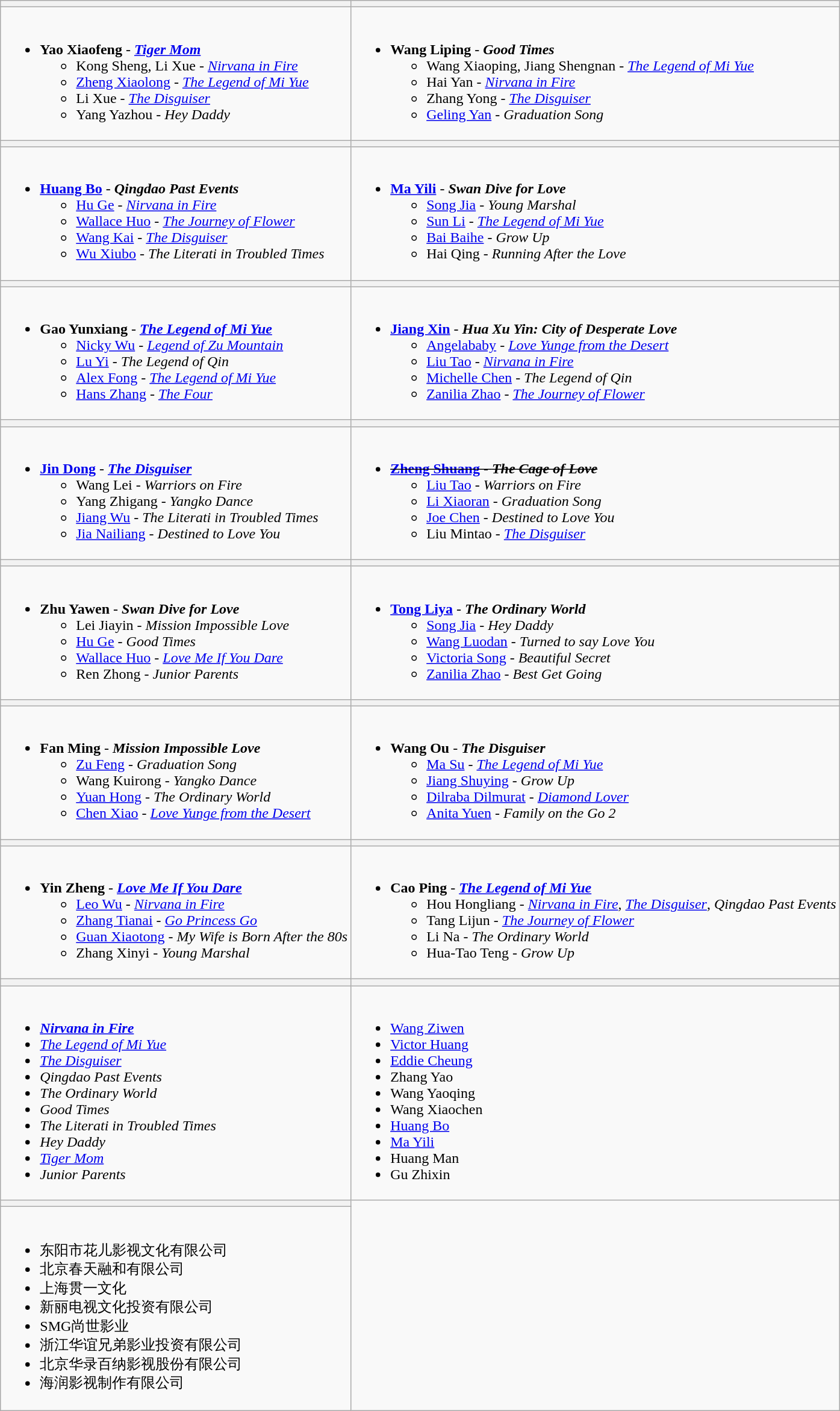<table class=wikitable style="width="100%">
<tr>
<th style="width="50%"></th>
<th style="width="50%"></th>
</tr>
<tr>
<td valign="top"><br><ul><li><strong>Yao Xiaofeng</strong> - <strong><em><a href='#'>Tiger Mom</a></em></strong><ul><li>Kong Sheng, Li Xue - <em><a href='#'>Nirvana in Fire</a></em></li><li><a href='#'>Zheng Xiaolong</a> - <em><a href='#'>The Legend of Mi Yue</a></em></li><li>Li Xue - <em><a href='#'>The Disguiser</a></em></li><li>Yang Yazhou - <em>Hey Daddy</em></li></ul></li></ul></td>
<td valign="top"><br><ul><li><strong>Wang Liping</strong> - <strong><em>Good Times</em></strong><ul><li>Wang Xiaoping, Jiang Shengnan - <em><a href='#'>The Legend of Mi Yue</a></em></li><li>Hai Yan - <em><a href='#'>Nirvana in Fire</a></em></li><li>Zhang Yong - <em><a href='#'>The Disguiser</a></em></li><li><a href='#'>Geling Yan</a> - <em>Graduation Song</em></li></ul></li></ul></td>
</tr>
<tr>
<th></th>
<th></th>
</tr>
<tr>
<td valign="top"><br><ul><li><strong><a href='#'>Huang Bo</a></strong> - <strong><em>Qingdao Past Events</em></strong><ul><li><a href='#'>Hu Ge</a> - <em><a href='#'>Nirvana in Fire</a></em></li><li><a href='#'>Wallace Huo</a> - <em><a href='#'>The Journey of Flower</a></em></li><li><a href='#'>Wang Kai</a> - <em><a href='#'>The Disguiser</a></em></li><li><a href='#'>Wu Xiubo</a> - <em>The Literati in Troubled Times</em></li></ul></li></ul></td>
<td valign="top"><br><ul><li><strong><a href='#'>Ma Yili</a></strong> - <strong><em>Swan Dive for Love</em></strong><ul><li><a href='#'>Song Jia</a> - <em>Young Marshal</em></li><li><a href='#'>Sun Li</a> - <em><a href='#'>The Legend of Mi Yue</a></em></li><li><a href='#'>Bai Baihe</a> - <em>Grow Up</em></li><li>Hai Qing - <em>Running After the Love</em></li></ul></li></ul></td>
</tr>
<tr>
<th></th>
<th></th>
</tr>
<tr>
<td valign="top"><br><ul><li><strong>Gao Yunxiang</strong> - <strong><em><a href='#'>The Legend of Mi Yue</a></em></strong><ul><li><a href='#'>Nicky Wu</a> - <em><a href='#'>Legend of Zu Mountain</a></em></li><li><a href='#'>Lu Yi</a> - <em>The Legend of Qin</em></li><li><a href='#'>Alex Fong</a> - <em><a href='#'>The Legend of Mi Yue</a></em></li><li><a href='#'>Hans Zhang</a> - <em><a href='#'>The Four</a></em></li></ul></li></ul></td>
<td valign="top"><br><ul><li><strong><a href='#'>Jiang Xin</a></strong> - <strong><em>Hua Xu Yin: City of Desperate Love</em></strong><ul><li><a href='#'>Angelababy</a> - <em><a href='#'>Love Yunge from the Desert</a></em></li><li><a href='#'>Liu Tao</a> - <em><a href='#'>Nirvana in Fire</a></em></li><li><a href='#'>Michelle Chen</a> - <em>The Legend of Qin</em></li><li><a href='#'>Zanilia Zhao</a> - <em><a href='#'>The Journey of Flower</a></em></li></ul></li></ul></td>
</tr>
<tr>
<th></th>
<th></th>
</tr>
<tr>
<td valign="top"><br><ul><li><strong><a href='#'>Jin Dong</a></strong> - <strong><em><a href='#'>The Disguiser</a></em></strong><ul><li>Wang Lei - <em>Warriors on Fire</em></li><li>Yang Zhigang - <em>Yangko Dance</em></li><li><a href='#'>Jiang Wu</a> - <em> The Literati in Troubled Times</em></li><li><a href='#'>Jia Nailiang</a> - <em>Destined to Love You</em></li></ul></li></ul></td>
<td valign="top"><br><ul><li><s><strong><a href='#'>Zheng Shuang</a></strong> - <strong><em>The Cage of Love</em></strong></s><ul><li><a href='#'>Liu Tao</a> - <em>Warriors on Fire</em></li><li><a href='#'>Li Xiaoran</a> - <em>Graduation Song</em></li><li><a href='#'>Joe Chen</a> - <em>Destined to Love You</em></li><li>Liu Mintao - <em><a href='#'>The Disguiser</a></em></li></ul></li></ul></td>
</tr>
<tr>
<th></th>
<th></th>
</tr>
<tr>
<td valign="top"><br><ul><li><strong>Zhu Yawen</strong> - <strong><em>Swan Dive for Love</em></strong><ul><li>Lei Jiayin - <em>Mission Impossible Love</em></li><li><a href='#'>Hu Ge</a> - <em>Good Times</em></li><li><a href='#'>Wallace Huo</a> - <em><a href='#'>Love Me If You Dare</a></em></li><li>Ren Zhong - <em>Junior Parents</em></li></ul></li></ul></td>
<td valign="top"><br><ul><li><strong><a href='#'>Tong Liya</a></strong> - <strong><em>The Ordinary World</em></strong><ul><li><a href='#'>Song Jia</a> - <em>Hey Daddy</em></li><li><a href='#'>Wang Luodan</a> - <em>Turned to say Love You</em></li><li><a href='#'>Victoria Song</a> - <em>Beautiful Secret</em></li><li><a href='#'>Zanilia Zhao</a> - <em>Best Get Going</em></li></ul></li></ul></td>
</tr>
<tr>
<th></th>
<th></th>
</tr>
<tr>
<td valign="top"><br><ul><li><strong>Fan Ming</strong> - <strong><em>Mission Impossible Love</em></strong><ul><li><a href='#'>Zu Feng</a> - <em>Graduation Song</em></li><li>Wang Kuirong - <em>Yangko Dance</em></li><li><a href='#'>Yuan Hong</a> - <em>The Ordinary World</em></li><li><a href='#'>Chen Xiao</a> -  <em><a href='#'>Love Yunge from the Desert</a></em></li></ul></li></ul></td>
<td valign="top"><br><ul><li><strong>Wang Ou</strong> - <strong><em>The Disguiser</em></strong><ul><li><a href='#'>Ma Su</a> - <em><a href='#'>The Legend of Mi Yue</a></em></li><li><a href='#'>Jiang Shuying</a> - <em>Grow Up</em></li><li><a href='#'>Dilraba Dilmurat</a> - <em><a href='#'>Diamond Lover</a></em></li><li><a href='#'>Anita Yuen</a> - <em>Family on the Go 2</em></li></ul></li></ul></td>
</tr>
<tr>
<th style="width="50%"></th>
<th style="width="50%"></th>
</tr>
<tr>
<td valign="top"><br><ul><li><strong>Yin Zheng</strong> - <strong><em><a href='#'>Love Me If You Dare</a></em></strong><ul><li><a href='#'>Leo Wu</a> - <em><a href='#'>Nirvana in Fire</a></em></li><li><a href='#'>Zhang Tianai</a> - <em><a href='#'>Go Princess Go</a></em></li><li><a href='#'>Guan Xiaotong</a> - <em>My Wife is Born After the 80s</em></li><li>Zhang Xinyi - <em>Young Marshal</em></li></ul></li></ul></td>
<td valign="top"><br><ul><li><strong>Cao Ping</strong> - <strong><em><a href='#'>The Legend of Mi Yue</a></em></strong><ul><li>Hou Hongliang - <em><a href='#'>Nirvana in Fire</a></em>, <em><a href='#'>The Disguiser</a></em>, <em>Qingdao Past Events</em></li><li>Tang Lijun - <em><a href='#'>The Journey of Flower</a></em></li><li>Li Na - <em>The Ordinary World</em></li><li>Hua-Tao Teng - <em>Grow Up</em></li></ul></li></ul></td>
</tr>
<tr>
<th style="width="50%"></th>
<th style="width="50%"></th>
</tr>
<tr>
<td valign="top"><br><ul><li><strong><em><a href='#'>Nirvana in Fire</a></em></strong></li><li><em><a href='#'>The Legend of Mi Yue</a></em></li><li><em><a href='#'>The Disguiser</a></em></li><li><em>Qingdao Past Events</em></li><li><em>The Ordinary World</em></li><li><em>Good Times</em></li><li><em> The Literati in Troubled Times</em></li><li><em>Hey Daddy</em></li><li><em><a href='#'>Tiger Mom</a></em></li><li><em>Junior Parents</em></li></ul></td>
<td valign="top"><br><ul><li><a href='#'>Wang Ziwen</a></li><li><a href='#'>Victor Huang</a></li><li><a href='#'>Eddie Cheung</a></li><li>Zhang Yao</li><li>Wang Yaoqing</li><li>Wang Xiaochen</li><li><a href='#'>Huang Bo</a></li><li><a href='#'>Ma Yili</a></li><li>Huang Man</li><li>Gu Zhixin</li></ul></td>
</tr>
<tr>
<th style="width="50%"></th>
</tr>
<tr>
<td valign="top"><br><ul><li>东阳市花儿影视文化有限公司</li><li>北京春天融和有限公司</li><li>上海贯一文化</li><li>新丽电视文化投资有限公司</li><li>SMG尚世影业</li><li>浙江华谊兄弟影业投资有限公司</li><li>北京华录百纳影视股份有限公司</li><li>海润影视制作有限公司</li></ul></td>
</tr>
</table>
